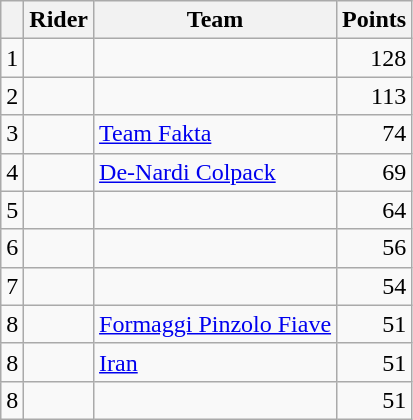<table class=wikitable>
<tr>
<th></th>
<th>Rider</th>
<th>Team</th>
<th>Points</th>
</tr>
<tr>
<td>1</td>
<td> </td>
<td></td>
<td align=right>128</td>
</tr>
<tr>
<td>2</td>
<td></td>
<td></td>
<td align=right>113</td>
</tr>
<tr>
<td>3</td>
<td></td>
<td><a href='#'>Team Fakta</a></td>
<td align=right>74</td>
</tr>
<tr>
<td>4</td>
<td></td>
<td><a href='#'>De-Nardi Colpack</a></td>
<td align=right>69</td>
</tr>
<tr>
<td>5</td>
<td></td>
<td></td>
<td align=right>64</td>
</tr>
<tr>
<td>6</td>
<td></td>
<td></td>
<td align=right>56</td>
</tr>
<tr>
<td>7</td>
<td></td>
<td></td>
<td align=right>54</td>
</tr>
<tr>
<td>8</td>
<td></td>
<td><a href='#'>Formaggi Pinzolo Fiave</a></td>
<td align=right>51</td>
</tr>
<tr>
<td>8</td>
<td></td>
<td><a href='#'>Iran</a></td>
<td align=right>51</td>
</tr>
<tr>
<td>8</td>
<td></td>
<td></td>
<td align=right>51</td>
</tr>
</table>
